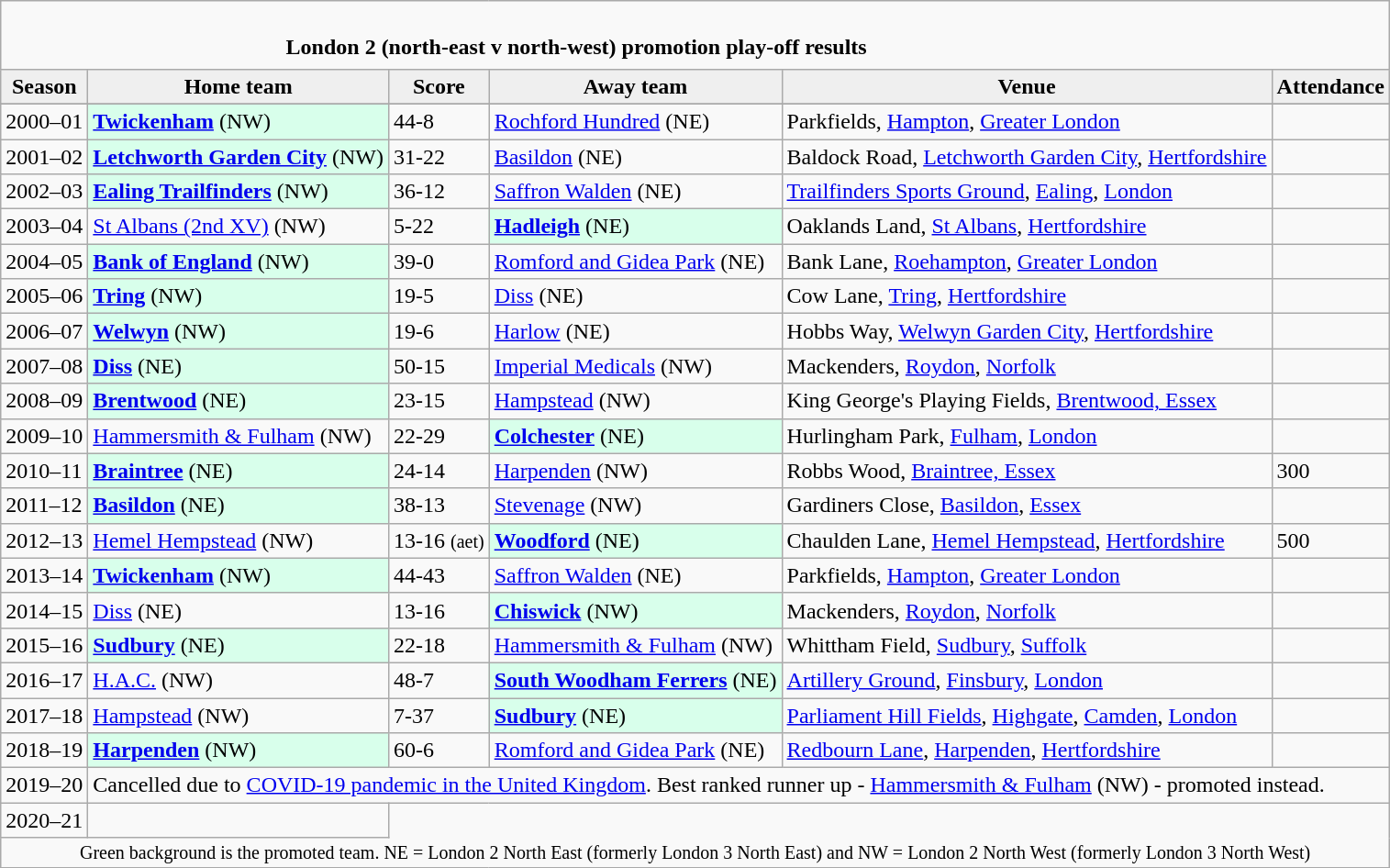<table class="wikitable" style="text-align: left;">
<tr>
<td colspan="11" cellpadding="0" cellspacing="0"><br><table border="0" style="width:100%;" cellpadding="0" cellspacing="0">
<tr>
<td style="width:20%; border:0;"></td>
<td style="border:0;"><strong>London 2 (north-east v north-west) promotion play-off results</strong></td>
<td style="width:20%; border:0;"></td>
</tr>
</table>
</td>
</tr>
<tr>
<th style="background:#efefef;">Season</th>
<th style="background:#efefef">Home team</th>
<th style="background:#efefef">Score</th>
<th style="background:#efefef">Away team</th>
<th style="background:#efefef">Venue</th>
<th style="background:#efefef">Attendance</th>
</tr>
<tr align=left>
</tr>
<tr>
<td>2000–01</td>
<td style="background:#d8ffeb;"><strong><a href='#'>Twickenham</a></strong> (NW)</td>
<td>44-8</td>
<td><a href='#'>Rochford Hundred</a> (NE)</td>
<td>Parkfields, <a href='#'>Hampton</a>, <a href='#'>Greater London</a></td>
<td></td>
</tr>
<tr>
<td>2001–02</td>
<td style="background:#d8ffeb;"><strong><a href='#'>Letchworth Garden City</a></strong> (NW)</td>
<td>31-22</td>
<td><a href='#'>Basildon</a> (NE)</td>
<td>Baldock Road, <a href='#'>Letchworth Garden City</a>, <a href='#'>Hertfordshire</a></td>
<td></td>
</tr>
<tr>
<td>2002–03</td>
<td style="background:#d8ffeb;"><strong><a href='#'>Ealing Trailfinders</a></strong> (NW)</td>
<td>36-12</td>
<td><a href='#'>Saffron Walden</a> (NE)</td>
<td><a href='#'>Trailfinders Sports Ground</a>, <a href='#'>Ealing</a>, <a href='#'>London</a></td>
<td></td>
</tr>
<tr>
<td>2003–04</td>
<td><a href='#'>St Albans (2nd XV)</a> (NW)</td>
<td>5-22</td>
<td style="background:#d8ffeb;"><strong><a href='#'>Hadleigh</a></strong> (NE)</td>
<td>Oaklands Land, <a href='#'>St Albans</a>, <a href='#'>Hertfordshire</a></td>
<td></td>
</tr>
<tr>
<td>2004–05</td>
<td style="background:#d8ffeb;"><strong><a href='#'>Bank of England</a></strong> (NW)</td>
<td>39-0</td>
<td><a href='#'>Romford and Gidea Park</a> (NE)</td>
<td>Bank Lane, <a href='#'>Roehampton</a>, <a href='#'>Greater London</a></td>
<td></td>
</tr>
<tr>
<td>2005–06</td>
<td style="background:#d8ffeb;"><strong><a href='#'>Tring</a></strong> (NW)</td>
<td>19-5</td>
<td><a href='#'>Diss</a> (NE)</td>
<td>Cow Lane, <a href='#'>Tring</a>, <a href='#'>Hertfordshire</a></td>
<td></td>
</tr>
<tr>
<td>2006–07</td>
<td style="background:#d8ffeb;"><strong><a href='#'>Welwyn</a></strong> (NW)</td>
<td>19-6</td>
<td><a href='#'>Harlow</a> (NE)</td>
<td>Hobbs Way, <a href='#'>Welwyn Garden City</a>, <a href='#'>Hertfordshire</a></td>
<td></td>
</tr>
<tr>
<td>2007–08</td>
<td style="background:#d8ffeb;"><strong><a href='#'>Diss</a></strong> (NE)</td>
<td>50-15</td>
<td><a href='#'>Imperial Medicals</a> (NW)</td>
<td>Mackenders, <a href='#'>Roydon</a>, <a href='#'>Norfolk</a></td>
<td></td>
</tr>
<tr>
<td>2008–09</td>
<td style="background:#d8ffeb;"><strong><a href='#'>Brentwood</a></strong> (NE)</td>
<td>23-15</td>
<td><a href='#'>Hampstead</a> (NW)</td>
<td>King George's Playing Fields, <a href='#'>Brentwood, Essex</a></td>
<td></td>
</tr>
<tr>
<td>2009–10</td>
<td><a href='#'>Hammersmith & Fulham</a> (NW)</td>
<td>22-29</td>
<td style="background:#d8ffeb;"><strong><a href='#'>Colchester</a></strong> (NE)</td>
<td>Hurlingham Park, <a href='#'>Fulham</a>, <a href='#'>London</a></td>
<td></td>
</tr>
<tr>
<td>2010–11</td>
<td style="background:#d8ffeb;"><strong><a href='#'>Braintree</a></strong> (NE)</td>
<td>24-14</td>
<td><a href='#'>Harpenden</a> (NW)</td>
<td>Robbs Wood, <a href='#'>Braintree, Essex</a></td>
<td>300</td>
</tr>
<tr>
<td>2011–12</td>
<td style="background:#d8ffeb;"><strong><a href='#'>Basildon</a></strong> (NE)</td>
<td>38-13</td>
<td><a href='#'>Stevenage</a> (NW)</td>
<td>Gardiners Close, <a href='#'>Basildon</a>, <a href='#'>Essex</a></td>
<td></td>
</tr>
<tr>
<td>2012–13</td>
<td><a href='#'>Hemel Hempstead</a> (NW)</td>
<td>13-16 <small>(aet)</small></td>
<td style="background:#d8ffeb;"><strong><a href='#'>Woodford</a></strong> (NE)</td>
<td>Chaulden Lane, <a href='#'>Hemel Hempstead</a>, <a href='#'>Hertfordshire</a></td>
<td>500</td>
</tr>
<tr>
<td>2013–14</td>
<td style="background:#d8ffeb;"><strong><a href='#'>Twickenham</a></strong> (NW)</td>
<td>44-43</td>
<td><a href='#'>Saffron Walden</a> (NE)</td>
<td>Parkfields, <a href='#'>Hampton</a>, <a href='#'>Greater London</a></td>
<td></td>
</tr>
<tr>
<td>2014–15</td>
<td><a href='#'>Diss</a> (NE)</td>
<td>13-16</td>
<td style="background:#d8ffeb;"><strong><a href='#'>Chiswick</a></strong> (NW)</td>
<td>Mackenders, <a href='#'>Roydon</a>, <a href='#'>Norfolk</a></td>
<td></td>
</tr>
<tr>
<td>2015–16</td>
<td style="background:#d8ffeb;"><strong><a href='#'>Sudbury</a></strong> (NE)</td>
<td>22-18</td>
<td><a href='#'>Hammersmith & Fulham</a> (NW)</td>
<td>Whittham Field, <a href='#'>Sudbury</a>, <a href='#'>Suffolk</a></td>
<td></td>
</tr>
<tr>
<td>2016–17</td>
<td><a href='#'>H.A.C.</a> (NW)</td>
<td>48-7</td>
<td style="background:#d8ffeb;"><strong><a href='#'>South Woodham Ferrers</a></strong> (NE)</td>
<td><a href='#'>Artillery Ground</a>, <a href='#'>Finsbury</a>, <a href='#'>London</a></td>
<td></td>
</tr>
<tr>
<td>2017–18</td>
<td><a href='#'>Hampstead</a> (NW)</td>
<td>7-37</td>
<td style="background:#d8ffeb;"><strong><a href='#'>Sudbury</a></strong> (NE)</td>
<td><a href='#'>Parliament Hill Fields</a>, <a href='#'>Highgate</a>, <a href='#'>Camden</a>, <a href='#'>London</a></td>
<td></td>
</tr>
<tr>
<td>2018–19</td>
<td style="background:#d8ffeb;"><strong> <a href='#'>Harpenden</a></strong> (NW)</td>
<td>60-6</td>
<td><a href='#'>Romford and Gidea Park</a> (NE)</td>
<td><a href='#'>Redbourn Lane</a>, <a href='#'>Harpenden</a>, <a href='#'>Hertfordshire</a></td>
<td></td>
</tr>
<tr>
<td>2019–20</td>
<td colspan=6>Cancelled due to <a href='#'>COVID-19 pandemic in the United Kingdom</a>.  Best ranked runner up - <a href='#'>Hammersmith & Fulham</a> (NW) - promoted instead.</td>
</tr>
<tr>
<td>2020–21</td>
<td></td>
</tr>
<tr>
<td colspan="15"  style="border:0; font-size:smaller; text-align:center;">Green background is the promoted team. NE = London 2 North East (formerly London 3 North East) and NW = London 2 North West (formerly London 3 North West)</td>
</tr>
<tr>
</tr>
</table>
